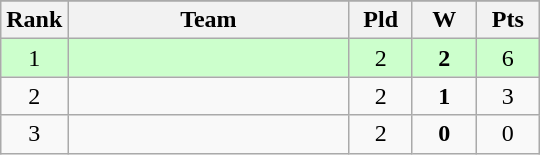<table class="wikitable">
<tr>
</tr>
<tr>
<th style="width:35px">Rank</th>
<th style="width:180px">Team</th>
<th style="width:35px">Pld</th>
<th style="width:35px">W</th>
<th style="width:35px">Pts</th>
</tr>
<tr bgcolor=#ccffcc>
<td align=center>1</td>
<td></td>
<td align=center>2</td>
<td align=center><strong>2</strong></td>
<td align=center>6</td>
</tr>
<tr>
<td align=center>2</td>
<td></td>
<td align=center>2</td>
<td align=center><strong>1</strong></td>
<td align=center>3</td>
</tr>
<tr>
<td align=center>3</td>
<td></td>
<td align=center>2</td>
<td align=center><strong>0</strong></td>
<td align=center>0</td>
</tr>
</table>
